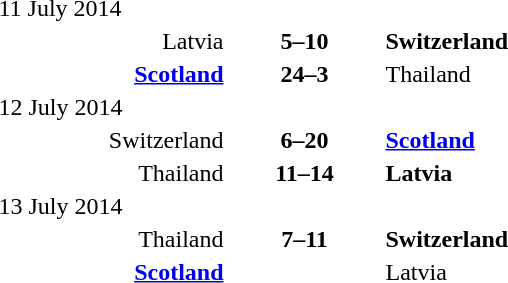<table>
<tr>
<th width=150></th>
<th width=100></th>
<th width=150></th>
</tr>
<tr>
<td>11 July 2014</td>
</tr>
<tr>
<td align=right>Latvia </td>
<td align=center><strong>5–10</strong></td>
<td> <strong>Switzerland</strong></td>
</tr>
<tr>
<td align=right><strong><a href='#'>Scotland</a></strong> </td>
<td align=center><strong>24–3</strong></td>
<td> Thailand</td>
</tr>
<tr>
<td>12 July 2014</td>
</tr>
<tr>
<td align=right>Switzerland </td>
<td align=center><strong>6–20</strong></td>
<td> <strong><a href='#'>Scotland</a></strong></td>
</tr>
<tr>
<td align=right>Thailand </td>
<td align=center><strong>11–14</strong></td>
<td> <strong>Latvia</strong></td>
</tr>
<tr>
<td>13 July 2014</td>
</tr>
<tr>
<td align=right>Thailand </td>
<td align=center><strong>7–11</strong></td>
<td> <strong>Switzerland</strong></td>
</tr>
<tr>
<td align=right><strong><a href='#'>Scotland</a></strong> </td>
<td align=center></td>
<td> Latvia</td>
</tr>
</table>
